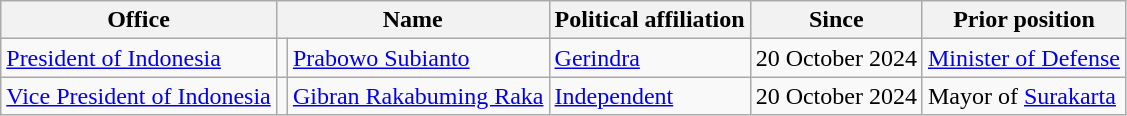<table class="wikitable">
<tr>
<th>Office</th>
<th colspan="2">Name</th>
<th>Political affiliation</th>
<th>Since</th>
<th>Prior position</th>
</tr>
<tr>
<td><a href='#'>President of Indonesia</a></td>
<td></td>
<td><a href='#'>Prabowo Subianto</a></td>
<td><a href='#'>Gerindra</a></td>
<td>20 October 2024</td>
<td><a href='#'>Minister of Defense</a></td>
</tr>
<tr>
<td><a href='#'>Vice President of Indonesia</a></td>
<td></td>
<td><a href='#'>Gibran Rakabuming Raka</a></td>
<td><a href='#'>Independent</a></td>
<td>20 October 2024</td>
<td>Mayor of <a href='#'>Surakarta</a></td>
</tr>
</table>
